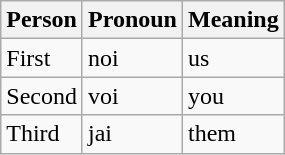<table class="wikitable">
<tr>
<th>Person</th>
<th>Pronoun</th>
<th>Meaning</th>
</tr>
<tr>
<td>First</td>
<td>noi</td>
<td>us</td>
</tr>
<tr>
<td>Second</td>
<td>voi</td>
<td>you</td>
</tr>
<tr>
<td>Third</td>
<td>jai</td>
<td>them</td>
</tr>
</table>
